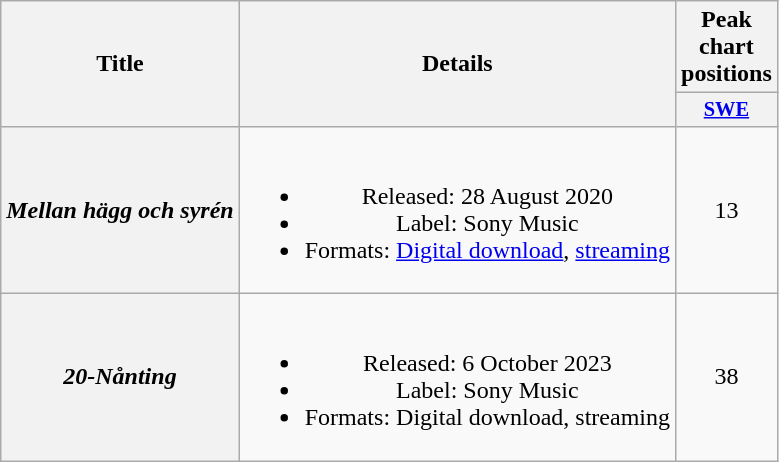<table class="wikitable plainrowheaders" style="text-align:center;">
<tr>
<th scope="col" rowspan="2">Title</th>
<th scope="col" rowspan="2">Details</th>
<th scope="col" colspan="1">Peak chart positions</th>
</tr>
<tr>
<th scope="col" style="width:3em;font-size:85%;"><a href='#'>SWE</a><br></th>
</tr>
<tr>
<th scope="row"><em>Mellan hägg och syrén</em></th>
<td><br><ul><li>Released: 28 August 2020</li><li>Label: Sony Music</li><li>Formats: <a href='#'>Digital download</a>, <a href='#'>streaming</a></li></ul></td>
<td>13<br></td>
</tr>
<tr>
<th scope="row"><em>20-Nånting</em></th>
<td><br><ul><li>Released: 6 October 2023</li><li>Label: Sony Music</li><li>Formats: Digital download, streaming</li></ul></td>
<td>38<br></td>
</tr>
</table>
